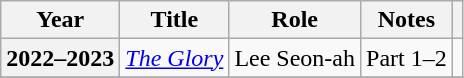<table class="wikitable sortable plainrowheaders">
<tr>
<th scope="col">Year</th>
<th scope="col">Title</th>
<th scope="col">Role</th>
<th scope="col">Notes</th>
<th scope="col" class="unsortable"></th>
</tr>
<tr>
<th scope="row">2022–2023</th>
<td><em><a href='#'>The Glory</a></em></td>
<td>Lee Seon-ah</td>
<td>Part 1–2</td>
<td></td>
</tr>
<tr>
</tr>
</table>
